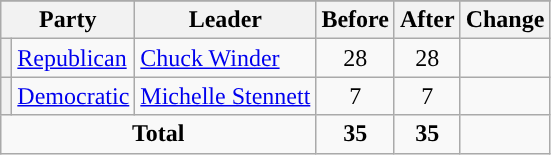<table class="wikitable" style="text-align:center;">
<tr>
</tr>
<tr>
<th colspan=2>Party</th>
<th>Leader</th>
<th>Before</th>
<th>After</th>
<th>Change</th>
</tr>
<tr>
<th style="background-color:"></th>
<td style="text-align:left;"><a href='#'>Republican</a></td>
<td style="text-align:left;"><a href='#'>Chuck Winder</a></td>
<td>28</td>
<td>28</td>
<td></td>
</tr>
<tr>
<th style="background-color:"></th>
<td style="text-align:left;"><a href='#'>Democratic</a></td>
<td style="text-align:left;"><a href='#'>Michelle Stennett</a></td>
<td>7</td>
<td>7</td>
<td></td>
</tr>
<tr>
<td colspan=3><strong>Total</strong></td>
<td><strong>35</strong></td>
<td><strong>35</strong></td>
<td></td>
</tr>
</table>
